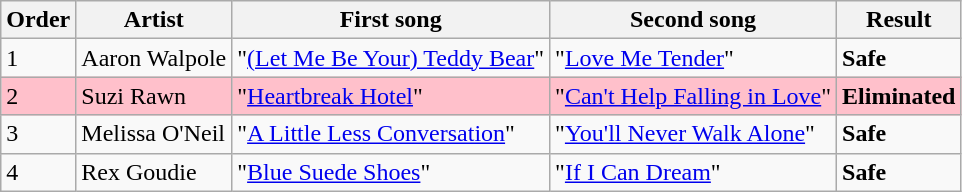<table class=wikitable>
<tr>
<th>Order</th>
<th>Artist</th>
<th>First song</th>
<th>Second song</th>
<th>Result</th>
</tr>
<tr>
<td>1</td>
<td>Aaron Walpole</td>
<td>"<a href='#'>(Let Me Be Your) Teddy Bear</a>"</td>
<td>"<a href='#'>Love Me Tender</a>"</td>
<td><strong>Safe</strong></td>
</tr>
<tr style="background:pink;">
<td>2</td>
<td>Suzi Rawn</td>
<td>"<a href='#'>Heartbreak Hotel</a>"</td>
<td>"<a href='#'>Can't Help Falling in Love</a>"</td>
<td><strong>Eliminated</strong></td>
</tr>
<tr>
<td>3</td>
<td>Melissa O'Neil</td>
<td>"<a href='#'>A Little Less Conversation</a>"</td>
<td>"<a href='#'>You'll Never Walk Alone</a>"</td>
<td><strong>Safe</strong></td>
</tr>
<tr>
<td>4</td>
<td>Rex Goudie</td>
<td>"<a href='#'>Blue Suede Shoes</a>"</td>
<td>"<a href='#'>If I Can Dream</a>"</td>
<td><strong>Safe</strong></td>
</tr>
</table>
